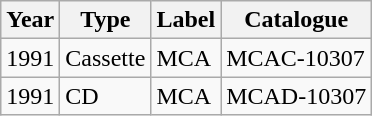<table class="wikitable">
<tr>
<th>Year</th>
<th>Type</th>
<th>Label</th>
<th>Catalogue</th>
</tr>
<tr>
<td>1991</td>
<td>Cassette</td>
<td>MCA</td>
<td>MCAC-10307</td>
</tr>
<tr>
<td>1991</td>
<td>CD</td>
<td>MCA</td>
<td>MCAD-10307</td>
</tr>
</table>
